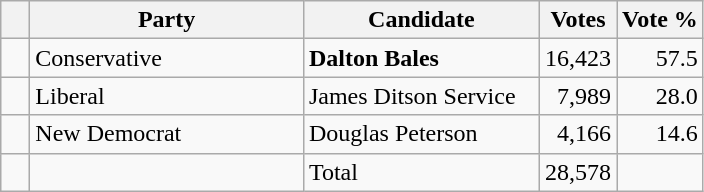<table class="wikitable">
<tr>
<th></th>
<th scope="col" width="175">Party</th>
<th scope="col" width="150">Candidate</th>
<th>Votes</th>
<th>Vote %</th>
</tr>
<tr>
<td>   </td>
<td>Conservative</td>
<td><strong>Dalton Bales</strong></td>
<td align=right>16,423</td>
<td align=right>57.5</td>
</tr>
<tr>
<td>   </td>
<td>Liberal</td>
<td>James Ditson Service</td>
<td align=right>7,989</td>
<td align=right>28.0</td>
</tr>
<tr>
<td>   </td>
<td>New Democrat</td>
<td>Douglas Peterson</td>
<td align=right>4,166</td>
<td align=right>14.6</td>
</tr>
<tr |>
<td></td>
<td></td>
<td>Total</td>
<td align=right>28,578</td>
<td></td>
</tr>
</table>
